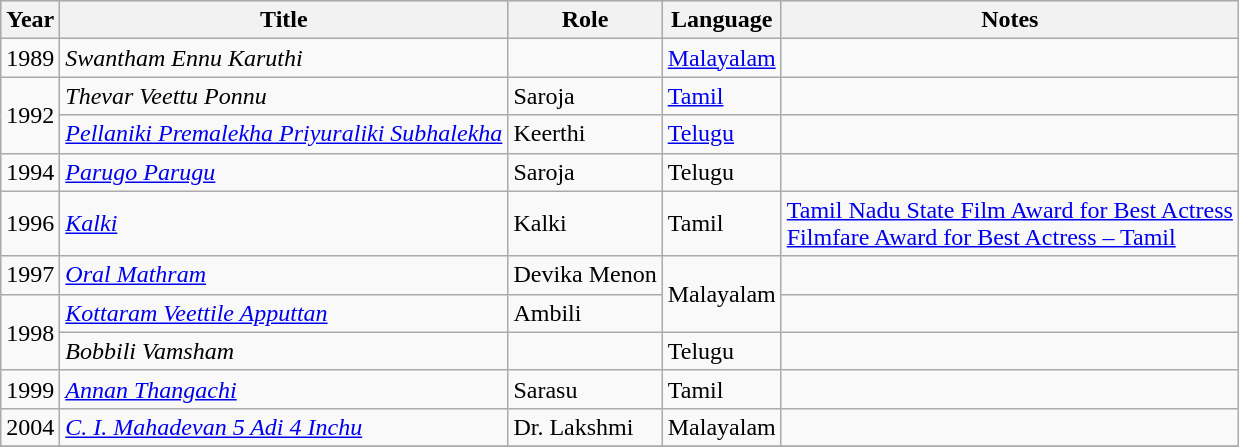<table class="wikitable sortable">
<tr style="background:#ccc; text-align:center;">
<th>Year</th>
<th>Title</th>
<th>Role</th>
<th>Language</th>
<th>Notes</th>
</tr>
<tr>
<td>1989</td>
<td><em>Swantham Ennu Karuthi</em></td>
<td></td>
<td><a href='#'>Malayalam</a></td>
<td></td>
</tr>
<tr>
<td rowspan="2">1992</td>
<td><em>Thevar Veettu Ponnu</em></td>
<td>Saroja</td>
<td><a href='#'>Tamil</a></td>
<td></td>
</tr>
<tr>
<td><em><a href='#'>Pellaniki Premalekha Priyuraliki Subhalekha</a></em></td>
<td>Keerthi</td>
<td><a href='#'>Telugu</a></td>
<td></td>
</tr>
<tr>
<td>1994</td>
<td><em><a href='#'>Parugo Parugu</a></em></td>
<td>Saroja</td>
<td>Telugu</td>
<td></td>
</tr>
<tr>
<td>1996</td>
<td><em><a href='#'>Kalki</a></em></td>
<td>Kalki</td>
<td>Tamil</td>
<td><a href='#'>Tamil Nadu State Film Award for Best Actress</a><br><a href='#'>Filmfare Award for Best Actress – Tamil</a></td>
</tr>
<tr>
<td>1997</td>
<td><em><a href='#'>Oral Mathram</a></em></td>
<td>Devika Menon</td>
<td rowspan="2">Malayalam</td>
<td></td>
</tr>
<tr>
<td rowspan=2>1998</td>
<td><em><a href='#'>Kottaram Veettile Apputtan</a></em></td>
<td>Ambili</td>
<td></td>
</tr>
<tr>
<td><em>Bobbili Vamsham</em></td>
<td></td>
<td>Telugu</td>
<td></td>
</tr>
<tr>
<td>1999</td>
<td><em><a href='#'>Annan Thangachi</a></em></td>
<td>Sarasu</td>
<td>Tamil</td>
<td></td>
</tr>
<tr>
<td>2004</td>
<td><em><a href='#'>C. I. Mahadevan 5 Adi 4 Inchu</a></em></td>
<td>Dr. Lakshmi</td>
<td>Malayalam</td>
<td></td>
</tr>
<tr>
</tr>
</table>
